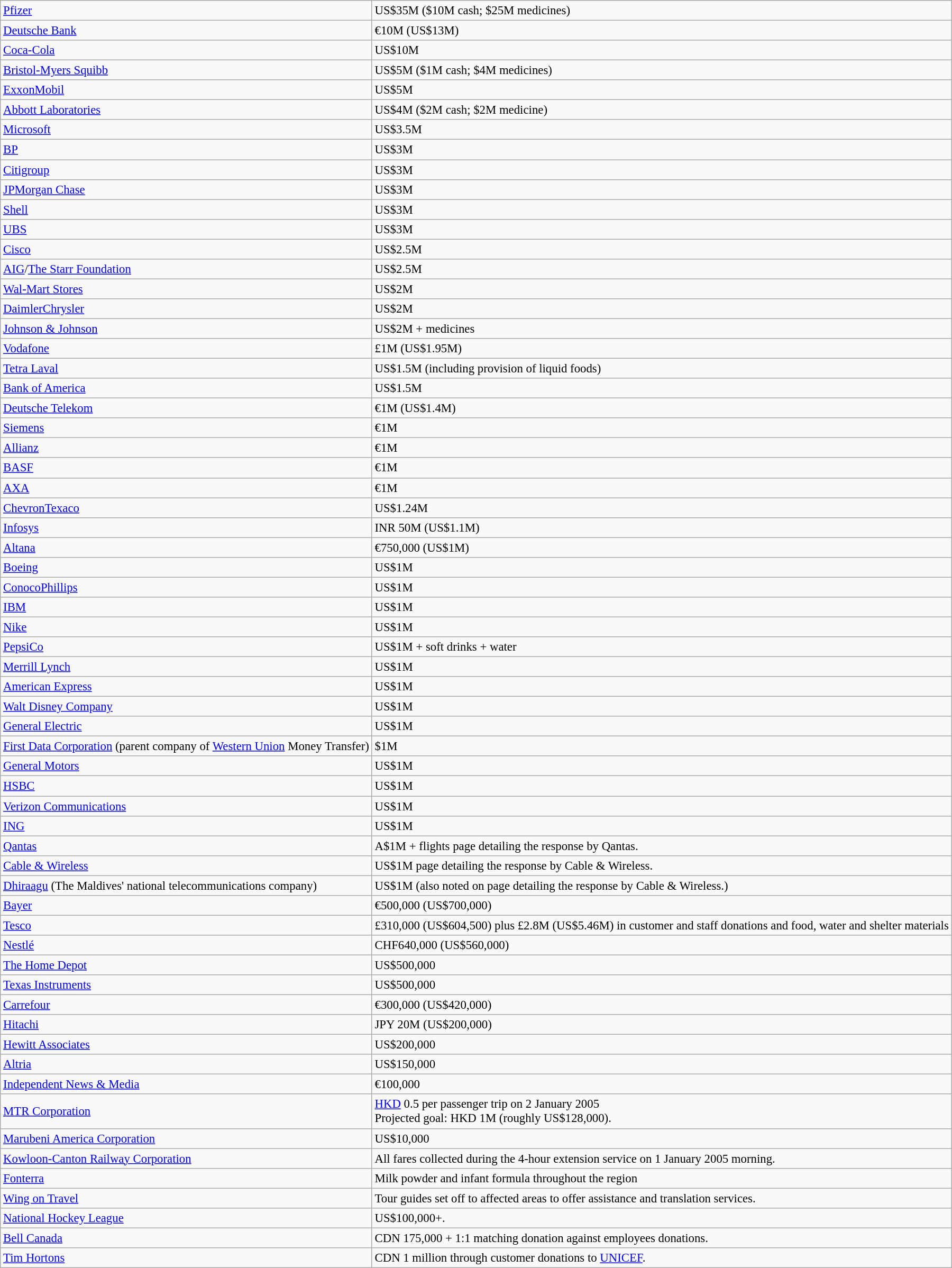<table class="wikitable" style="font-size: 95%;">
<tr>
<td><a href='#'>Pfizer</a></td>
<td>US$35M ($10M cash; $25M medicines)</td>
</tr>
<tr>
<td><a href='#'>Deutsche Bank</a></td>
<td>€10M (US$13M)</td>
</tr>
<tr>
<td><a href='#'>Coca-Cola</a></td>
<td>US$10M</td>
</tr>
<tr>
<td><a href='#'>Bristol-Myers Squibb</a></td>
<td>US$5M ($1M cash; $4M medicines)</td>
</tr>
<tr>
<td><a href='#'>ExxonMobil</a></td>
<td>US$5M</td>
</tr>
<tr>
<td><a href='#'>Abbott Laboratories</a></td>
<td>US$4M ($2M cash; $2M medicine)</td>
</tr>
<tr>
<td><a href='#'>Microsoft</a></td>
<td>US$3.5M</td>
</tr>
<tr>
<td><a href='#'>BP</a></td>
<td>US$3M</td>
</tr>
<tr>
<td><a href='#'>Citigroup</a></td>
<td>US$3M</td>
</tr>
<tr>
<td><a href='#'>JPMorgan Chase</a></td>
<td>US$3M</td>
</tr>
<tr>
<td><a href='#'>Shell</a></td>
<td>US$3M</td>
</tr>
<tr>
<td><a href='#'>UBS</a></td>
<td>US$3M</td>
</tr>
<tr>
<td><a href='#'>Cisco</a></td>
<td>US$2.5M</td>
</tr>
<tr>
<td><a href='#'>AIG</a>/<a href='#'>The Starr Foundation</a></td>
<td>US$2.5M</td>
</tr>
<tr>
<td><a href='#'>Wal-Mart Stores</a></td>
<td>US$2M</td>
</tr>
<tr>
<td><a href='#'>DaimlerChrysler</a></td>
<td>US$2M</td>
</tr>
<tr>
<td><a href='#'>Johnson & Johnson</a></td>
<td>US$2M + medicines</td>
</tr>
<tr>
<td><a href='#'>Vodafone</a></td>
<td>£1M (US$1.95M)</td>
</tr>
<tr>
<td><a href='#'>Tetra Laval</a></td>
<td>US$1.5M (including provision of liquid foods)</td>
</tr>
<tr>
<td><a href='#'>Bank of America</a></td>
<td>US$1.5M</td>
</tr>
<tr>
<td><a href='#'>Deutsche Telekom</a></td>
<td>€1M (US$1.4M)</td>
</tr>
<tr>
<td><a href='#'>Siemens</a></td>
<td>€1M</td>
</tr>
<tr>
<td><a href='#'>Allianz</a></td>
<td>€1M</td>
</tr>
<tr>
<td><a href='#'>BASF</a></td>
<td>€1M</td>
</tr>
<tr>
<td><a href='#'>AXA</a></td>
<td>€1M</td>
</tr>
<tr>
<td><a href='#'>ChevronTexaco</a></td>
<td>US$1.24M</td>
</tr>
<tr>
<td><a href='#'>Infosys</a></td>
<td>INR 50M (US$1.1M)</td>
</tr>
<tr>
<td><a href='#'>Altana</a></td>
<td>€750,000 (US$1M)</td>
</tr>
<tr>
<td><a href='#'>Boeing</a></td>
<td>US$1M</td>
</tr>
<tr>
<td><a href='#'>ConocoPhillips</a></td>
<td>US$1M</td>
</tr>
<tr>
<td><a href='#'>IBM</a></td>
<td>US$1M</td>
</tr>
<tr>
<td><a href='#'>Nike</a></td>
<td>US$1M</td>
</tr>
<tr>
<td><a href='#'>PepsiCo</a></td>
<td>US$1M + soft drinks + water</td>
</tr>
<tr>
<td><a href='#'>Merrill Lynch</a></td>
<td>US$1M</td>
</tr>
<tr>
<td><a href='#'>American Express</a></td>
<td>US$1M</td>
</tr>
<tr>
<td><a href='#'>Walt Disney Company</a></td>
<td>US$1M</td>
</tr>
<tr>
<td><a href='#'>General Electric</a></td>
<td>US$1M</td>
</tr>
<tr>
<td><a href='#'>First Data Corporation</a> (parent company of <a href='#'>Western Union</a> Money Transfer)</td>
<td>$1M</td>
</tr>
<tr>
<td><a href='#'>General Motors</a></td>
<td>US$1M</td>
</tr>
<tr>
<td><a href='#'>HSBC</a></td>
<td>US$1M</td>
</tr>
<tr>
<td><a href='#'>Verizon Communications</a></td>
<td>US$1M</td>
</tr>
<tr>
<td><a href='#'>ING</a></td>
<td>US$1M</td>
</tr>
<tr>
<td><a href='#'>Qantas</a></td>
<td>A$1M + flights page detailing the response by Qantas.</td>
</tr>
<tr>
<td><a href='#'>Cable & Wireless</a></td>
<td>US$1M page detailing the response by Cable & Wireless.</td>
</tr>
<tr>
<td><a href='#'>Dhiraagu</a> (The Maldives' national telecommunications company)</td>
<td>US$1M (also noted on page detailing the response by Cable & Wireless.)</td>
</tr>
<tr>
<td><a href='#'>Bayer</a></td>
<td>€500,000 (US$700,000)</td>
</tr>
<tr>
<td><a href='#'>Tesco</a></td>
<td>£310,000 (US$604,500) plus £2.8M (US$5.46M) in customer and staff donations and food, water and shelter materials</td>
</tr>
<tr>
<td><a href='#'>Nestlé</a></td>
<td>CHF640,000 (US$560,000)</td>
</tr>
<tr>
<td><a href='#'>The Home Depot</a></td>
<td>US$500,000</td>
</tr>
<tr>
<td><a href='#'>Texas Instruments</a></td>
<td>US$500,000</td>
</tr>
<tr>
<td><a href='#'>Carrefour</a></td>
<td>€300,000 (US$420,000)</td>
</tr>
<tr>
<td><a href='#'>Hitachi</a></td>
<td>JPY 20M (US$200,000)</td>
</tr>
<tr>
<td><a href='#'>Hewitt Associates</a></td>
<td>US$200,000</td>
</tr>
<tr>
<td><a href='#'>Altria</a></td>
<td>US$150,000</td>
</tr>
<tr>
<td><a href='#'>Independent News & Media</a></td>
<td>€100,000</td>
</tr>
<tr>
<td><a href='#'>MTR Corporation</a></td>
<td><a href='#'>HKD</a> 0.5 per passenger trip on 2 January 2005<br>Projected goal: HKD 1M (roughly US$128,000).</td>
</tr>
<tr>
<td><a href='#'>Marubeni America Corporation</a></td>
<td>US$10,000</td>
</tr>
<tr>
<td><a href='#'>Kowloon-Canton Railway Corporation</a></td>
<td>All fares collected during the 4-hour extension service on 1 January 2005 morning.</td>
</tr>
<tr>
<td><a href='#'>Fonterra</a></td>
<td>Milk powder and infant formula throughout the region</td>
</tr>
<tr>
<td><a href='#'>Wing on Travel</a></td>
<td>Tour guides set off to affected areas to offer assistance and translation services.</td>
</tr>
<tr>
<td><a href='#'>National Hockey League</a></td>
<td>US$100,000+.</td>
</tr>
<tr>
<td><a href='#'>Bell Canada</a></td>
<td>CDN 175,000 + 1:1 matching donation against employees donations.</td>
</tr>
<tr>
<td><a href='#'>Tim Hortons</a></td>
<td>CDN 1 million through customer donations to <a href='#'>UNICEF</a>.</td>
</tr>
</table>
